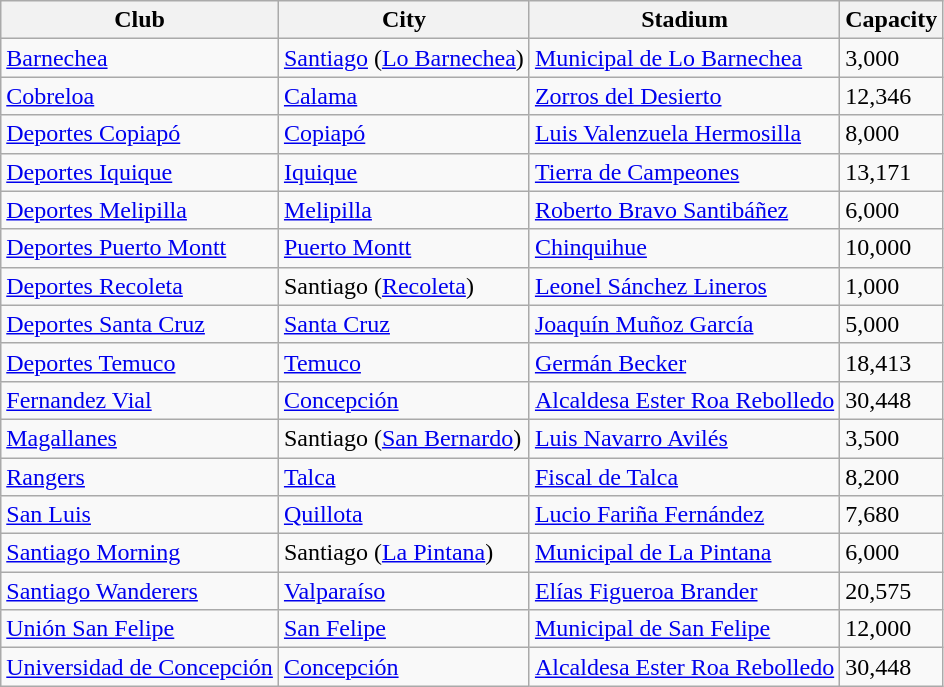<table class="wikitable sortable">
<tr>
<th>Club</th>
<th>City</th>
<th>Stadium</th>
<th>Capacity</th>
</tr>
<tr>
<td><a href='#'>Barnechea</a></td>
<td><a href='#'>Santiago</a> (<a href='#'>Lo Barnechea</a>)</td>
<td><a href='#'>Municipal de Lo Barnechea</a></td>
<td>3,000</td>
</tr>
<tr>
<td><a href='#'>Cobreloa</a></td>
<td><a href='#'>Calama</a></td>
<td><a href='#'>Zorros del Desierto</a></td>
<td>12,346</td>
</tr>
<tr>
<td><a href='#'>Deportes Copiapó</a></td>
<td><a href='#'>Copiapó</a></td>
<td><a href='#'>Luis Valenzuela Hermosilla</a></td>
<td>8,000</td>
</tr>
<tr>
<td><a href='#'>Deportes Iquique</a></td>
<td><a href='#'>Iquique</a></td>
<td><a href='#'>Tierra de Campeones</a></td>
<td>13,171</td>
</tr>
<tr>
<td><a href='#'>Deportes Melipilla</a></td>
<td><a href='#'>Melipilla</a></td>
<td><a href='#'>Roberto Bravo Santibáñez</a></td>
<td>6,000</td>
</tr>
<tr>
<td><a href='#'>Deportes Puerto Montt</a></td>
<td><a href='#'>Puerto Montt</a></td>
<td><a href='#'>Chinquihue</a></td>
<td>10,000</td>
</tr>
<tr>
<td><a href='#'>Deportes Recoleta</a></td>
<td>Santiago (<a href='#'>Recoleta</a>)</td>
<td><a href='#'>Leonel Sánchez Lineros</a></td>
<td>1,000</td>
</tr>
<tr>
<td><a href='#'>Deportes Santa Cruz</a></td>
<td><a href='#'>Santa Cruz</a></td>
<td><a href='#'>Joaquín Muñoz García</a></td>
<td>5,000</td>
</tr>
<tr>
<td><a href='#'>Deportes Temuco</a></td>
<td><a href='#'>Temuco</a></td>
<td><a href='#'>Germán Becker</a></td>
<td>18,413</td>
</tr>
<tr>
<td><a href='#'>Fernandez Vial</a></td>
<td><a href='#'>Concepción</a></td>
<td><a href='#'>Alcaldesa Ester Roa Rebolledo</a></td>
<td>30,448</td>
</tr>
<tr>
<td><a href='#'>Magallanes</a></td>
<td>Santiago (<a href='#'>San Bernardo</a>)</td>
<td><a href='#'>Luis Navarro Avilés</a></td>
<td>3,500</td>
</tr>
<tr>
<td><a href='#'>Rangers</a></td>
<td><a href='#'>Talca</a></td>
<td><a href='#'>Fiscal de Talca</a></td>
<td>8,200</td>
</tr>
<tr>
<td><a href='#'>San Luis</a></td>
<td><a href='#'>Quillota</a></td>
<td><a href='#'>Lucio Fariña Fernández</a></td>
<td>7,680</td>
</tr>
<tr>
<td><a href='#'>Santiago Morning</a></td>
<td>Santiago (<a href='#'>La Pintana</a>)</td>
<td><a href='#'>Municipal de La Pintana</a></td>
<td>6,000</td>
</tr>
<tr>
<td><a href='#'>Santiago Wanderers</a></td>
<td><a href='#'>Valparaíso</a></td>
<td><a href='#'>Elías Figueroa Brander</a></td>
<td>20,575</td>
</tr>
<tr>
<td><a href='#'>Unión San Felipe</a></td>
<td><a href='#'>San Felipe</a></td>
<td><a href='#'>Municipal de San Felipe</a></td>
<td>12,000</td>
</tr>
<tr>
<td><a href='#'>Universidad de Concepción</a></td>
<td><a href='#'>Concepción</a></td>
<td><a href='#'>Alcaldesa Ester Roa Rebolledo</a></td>
<td>30,448</td>
</tr>
</table>
